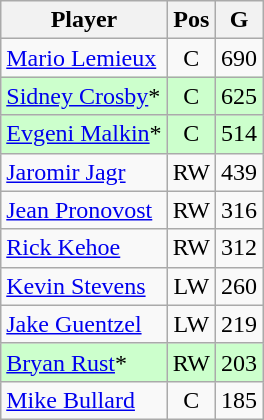<table class="wikitable" style="text-align:center;">
<tr>
<th>Player</th>
<th>Pos</th>
<th>G</th>
</tr>
<tr>
<td style="text-align:left;"><a href='#'>Mario Lemieux</a></td>
<td>C</td>
<td>690</td>
</tr>
<tr style="background:#cfc;">
<td style="text-align:left;"><a href='#'>Sidney Crosby</a>*</td>
<td>C</td>
<td>625</td>
</tr>
<tr style="background:#cfc;">
<td style="text-align:left;"><a href='#'>Evgeni Malkin</a>*</td>
<td>C</td>
<td>514</td>
</tr>
<tr>
<td style="text-align:left;"><a href='#'>Jaromir Jagr</a></td>
<td>RW</td>
<td>439</td>
</tr>
<tr>
<td style="text-align:left;"><a href='#'>Jean Pronovost</a></td>
<td>RW</td>
<td>316</td>
</tr>
<tr>
<td style="text-align:left;"><a href='#'>Rick Kehoe</a></td>
<td>RW</td>
<td>312</td>
</tr>
<tr>
<td style="text-align:left;"><a href='#'>Kevin Stevens</a></td>
<td>LW</td>
<td>260</td>
</tr>
<tr>
<td style="text-align:left;"><a href='#'>Jake Guentzel</a></td>
<td>LW</td>
<td>219</td>
</tr>
<tr style="background:#cfc;">
<td style="text-align:left;"><a href='#'>Bryan Rust</a>*</td>
<td>RW</td>
<td>203</td>
</tr>
<tr>
<td style="text-align:left;"><a href='#'>Mike Bullard</a></td>
<td>C</td>
<td>185</td>
</tr>
</table>
